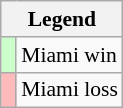<table class="wikitable" style="font-size:90%">
<tr>
<th colspan="2">Legend</th>
</tr>
<tr>
<td bgcolor="#ccffcc"> </td>
<td>Miami win</td>
</tr>
<tr>
<td bgcolor="#ffbbbb"> </td>
<td>Miami loss</td>
</tr>
</table>
